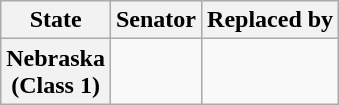<table class="wikitable sortable plainrowheaders">
<tr>
<th scope="col">State</th>
<th scope="col">Senator</th>
<th scope="col">Replaced by</th>
</tr>
<tr>
<th>Nebraska<br>(Class 1)</th>
<td></td>
<td></td>
</tr>
</table>
